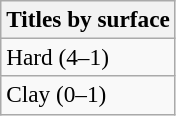<table class=wikitable style=font-size:97%>
<tr>
<th>Titles by surface</th>
</tr>
<tr>
<td>Hard (4–1)</td>
</tr>
<tr>
<td>Clay (0–1)</td>
</tr>
</table>
